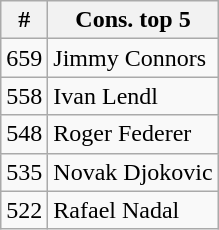<table class="wikitable" style="display:inline-table;">
<tr>
<th>#</th>
<th>Cons. top 5</th>
</tr>
<tr>
<td>659</td>
<td> Jimmy Connors</td>
</tr>
<tr>
<td>558</td>
<td> Ivan Lendl</td>
</tr>
<tr>
<td>548</td>
<td> Roger Federer</td>
</tr>
<tr>
<td>535</td>
<td> Novak Djokovic</td>
</tr>
<tr>
<td>522</td>
<td> Rafael Nadal</td>
</tr>
</table>
